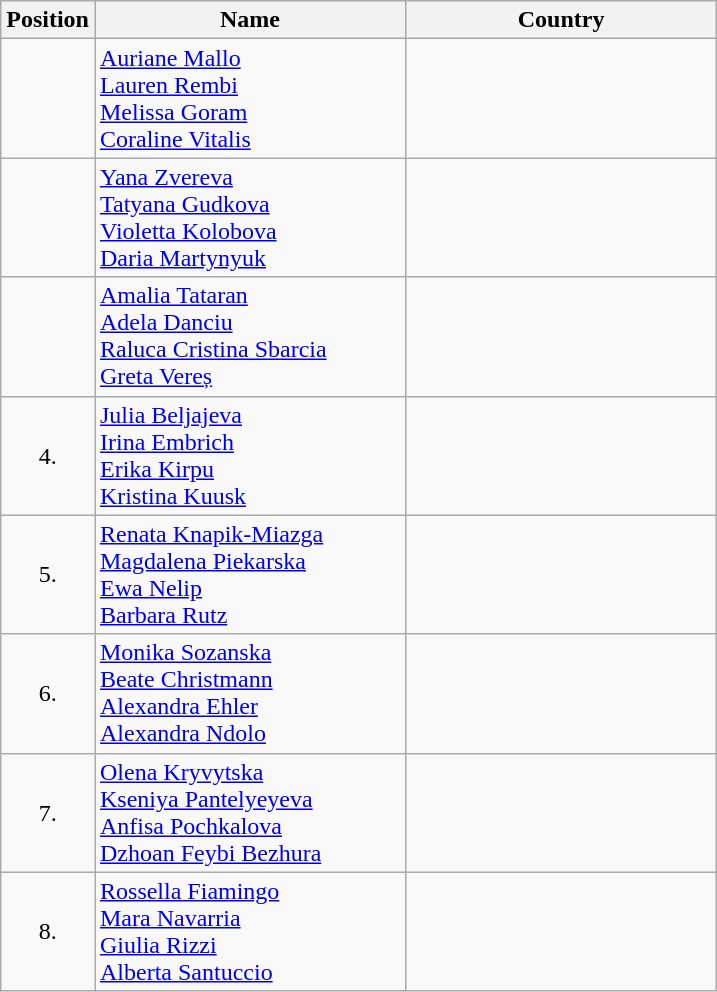<table class="wikitable">
<tr>
<th width="20">Position</th>
<th width="200">Name</th>
<th width="200">Country</th>
</tr>
<tr>
<td align="center"></td>
<td><a href='#'>Auriane Mallo</a><br><a href='#'>Lauren Rembi</a><br><a href='#'>Melissa Goram</a><br><a href='#'>Coraline Vitalis</a></td>
<td></td>
</tr>
<tr>
<td align="center"></td>
<td><a href='#'>Yana Zvereva</a><br><a href='#'>Tatyana Gudkova</a><br><a href='#'>Violetta Kolobova</a><br><a href='#'>Daria Martynyuk</a></td>
<td></td>
</tr>
<tr>
<td align="center"></td>
<td><a href='#'>Amalia Tataran</a><br><a href='#'>Adela Danciu</a><br><a href='#'>Raluca Cristina Sbarcia</a><br><a href='#'>Greta Vereș</a></td>
<td></td>
</tr>
<tr>
<td align="center">4.</td>
<td><a href='#'>Julia Beljajeva</a><br><a href='#'>Irina Embrich</a><br><a href='#'>Erika Kirpu</a><br><a href='#'>Kristina Kuusk</a></td>
<td></td>
</tr>
<tr>
<td align="center">5.</td>
<td><a href='#'>Renata Knapik-Miazga</a><br><a href='#'>Magdalena Piekarska</a><br><a href='#'>Ewa Nelip</a><br><a href='#'>Barbara Rutz</a></td>
<td></td>
</tr>
<tr>
<td align="center">6.</td>
<td><a href='#'>Monika Sozanska</a><br><a href='#'>Beate Christmann</a><br><a href='#'>Alexandra Ehler</a><br><a href='#'>Alexandra Ndolo</a></td>
<td></td>
</tr>
<tr>
<td align="center">7.</td>
<td><a href='#'>Olena Kryvytska</a><br><a href='#'>Kseniya Pantelyeyeva</a><br><a href='#'>Anfisa Pochkalova</a><br><a href='#'>Dzhoan Feybi Bezhura</a></td>
<td></td>
</tr>
<tr>
<td align="center">8.</td>
<td><a href='#'>Rossella Fiamingo</a><br><a href='#'>Mara Navarria</a><br><a href='#'>Giulia Rizzi</a><br><a href='#'>Alberta Santuccio</a></td>
<td></td>
</tr>
</table>
